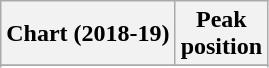<table class="wikitable sortable plainrowheaders" style="text-align:center">
<tr>
<th scope="col">Chart (2018-19)</th>
<th scope="col">Peak<br> position</th>
</tr>
<tr>
</tr>
<tr>
</tr>
</table>
